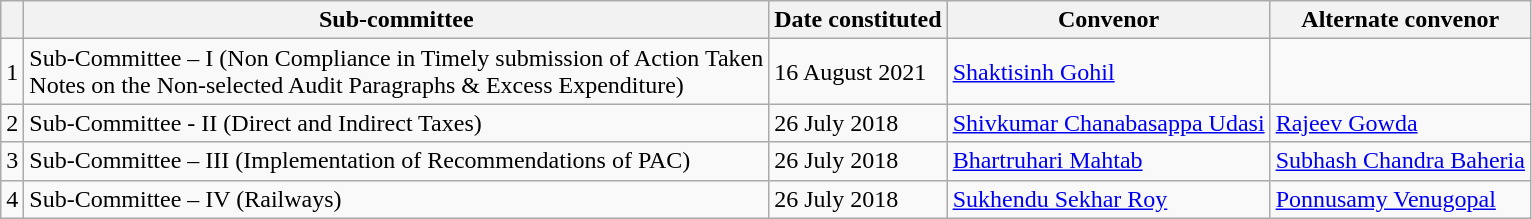<table class="wikitable">
<tr>
<th></th>
<th>Sub-committee</th>
<th>Date constituted</th>
<th>Convenor</th>
<th>Alternate convenor</th>
</tr>
<tr>
<td>1</td>
<td>Sub-Committee – I (Non Compliance in Timely submission of Action Taken<br>Notes on the Non-selected Audit Paragraphs & Excess Expenditure)</td>
<td>16 August 2021</td>
<td><a href='#'>Shaktisinh Gohil</a></td>
<td></td>
</tr>
<tr>
<td>2</td>
<td>Sub-Committee - II (Direct and Indirect Taxes)</td>
<td>26 July 2018</td>
<td><a href='#'>Shivkumar Chanabasappa Udasi</a></td>
<td><a href='#'>Rajeev Gowda</a></td>
</tr>
<tr>
<td>3</td>
<td>Sub-Committee – III (Implementation of Recommendations of PAC)</td>
<td>26 July 2018</td>
<td><a href='#'>Bhartruhari Mahtab</a></td>
<td><a href='#'>Subhash Chandra Baheria</a></td>
</tr>
<tr>
<td>4</td>
<td>Sub-Committee – IV (Railways)</td>
<td>26 July 2018</td>
<td><a href='#'>Sukhendu Sekhar Roy</a></td>
<td><a href='#'>Ponnusamy Venugopal</a></td>
</tr>
</table>
